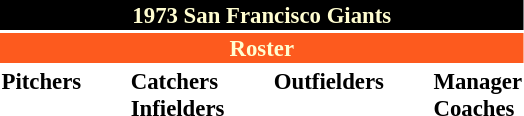<table class="toccolours" style="font-size: 95%;">
<tr>
<th colspan="10" style="background-color: black; color: #FFFDD0; text-align: center;">1973 San Francisco Giants</th>
</tr>
<tr>
<td colspan="10" style="background-color: #fd5a1e; color: #FFFDD0; text-align: center;"><strong>Roster</strong></td>
</tr>
<tr>
<td valign="top"><strong>Pitchers</strong><br>











</td>
<td width="25px"></td>
<td valign="top"><strong>Catchers</strong><br>


<strong>Infielders</strong>











</td>
<td width="25px"></td>
<td valign="top"><strong>Outfielders</strong><br>


</td>
<td width="25px"></td>
<td valign="top"><strong>Manager</strong><br>
<strong>Coaches</strong>



</td>
</tr>
<tr>
</tr>
</table>
